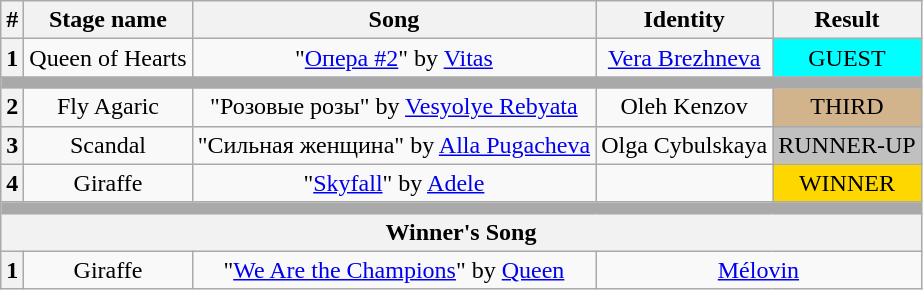<table class="wikitable plainrowheaders" style="text-align: center">
<tr>
<th>#</th>
<th>Stage name</th>
<th>Song</th>
<th>Identity</th>
<th>Result</th>
</tr>
<tr>
<th>1</th>
<td>Queen of Hearts</td>
<td>"<a href='#'>Опера #2</a>" by <a href='#'>Vitas</a></td>
<td><a href='#'>Vera Brezhneva</a></td>
<td bgcolor=#00ffff>GUEST</td>
</tr>
<tr>
<td colspan="5" style="background:darkgray"></td>
</tr>
<tr>
<th>2</th>
<td>Fly Agaric</td>
<td>"Розовые розы" by <a href='#'>Vesyolye Rebyata</a></td>
<td>Oleh Kenzov</td>
<td bgcolor=tan>THIRD</td>
</tr>
<tr>
<th>3</th>
<td>Scandal</td>
<td>"Сильная женщина" by <a href='#'>Alla Pugacheva</a></td>
<td>Olga Cybulskaya</td>
<td bgcolor=silver>RUNNER-UP</td>
</tr>
<tr>
<th>4</th>
<td>Giraffe</td>
<td>"<a href='#'>Skyfall</a>" by <a href='#'>Adele</a></td>
<td></td>
<td bgcolor=gold>WINNER</td>
</tr>
<tr>
<td colspan="5" style="background:darkgray"></td>
</tr>
<tr>
<th colspan="5">Winner's Song</th>
</tr>
<tr>
<th>1</th>
<td>Giraffe</td>
<td>"<a href='#'>We Are the Champions</a>" by <a href='#'>Queen</a></td>
<td colspan="2"><a href='#'>Mélovin</a></td>
</tr>
</table>
